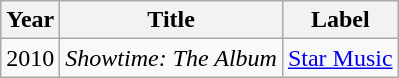<table class="wikitable">
<tr>
<th><strong>Year</strong></th>
<th><strong>Title</strong></th>
<th><strong>Label</strong></th>
</tr>
<tr>
<td>2010</td>
<td><em>Showtime: The Album</em></td>
<td><a href='#'>Star Music</a></td>
</tr>
</table>
